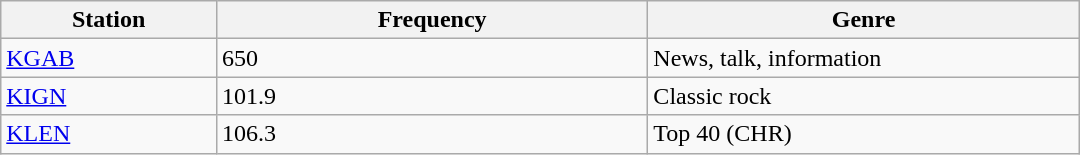<table class="wikitable" style="width:45em;">
<tr>
<th style="width:20%">Station</th>
<th style="width:40%">Frequency</th>
<th style="width:40%">Genre</th>
</tr>
<tr>
<td><a href='#'>KGAB</a></td>
<td>650</td>
<td>News, talk, information</td>
</tr>
<tr>
<td><a href='#'>KIGN</a></td>
<td>101.9</td>
<td>Classic rock</td>
</tr>
<tr>
<td><a href='#'>KLEN</a></td>
<td>106.3</td>
<td>Top 40 (CHR)</td>
</tr>
</table>
